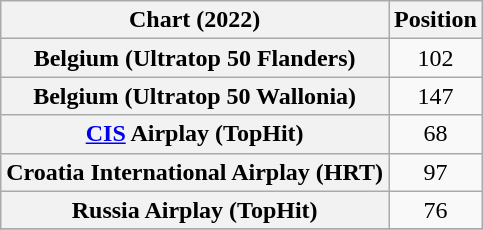<table class="wikitable sortable plainrowheaders" style="text-align:center">
<tr>
<th scope="col">Chart (2022)</th>
<th scope="col">Position</th>
</tr>
<tr>
<th scope="row">Belgium (Ultratop 50 Flanders)</th>
<td>102</td>
</tr>
<tr>
<th scope="row">Belgium (Ultratop 50 Wallonia)</th>
<td>147</td>
</tr>
<tr>
<th scope="row"><a href='#'>CIS</a> Airplay (TopHit)</th>
<td>68</td>
</tr>
<tr>
<th scope="row">Croatia International Airplay (HRT)</th>
<td>97</td>
</tr>
<tr>
<th scope="row">Russia Airplay (TopHit)</th>
<td>76</td>
</tr>
<tr>
</tr>
</table>
